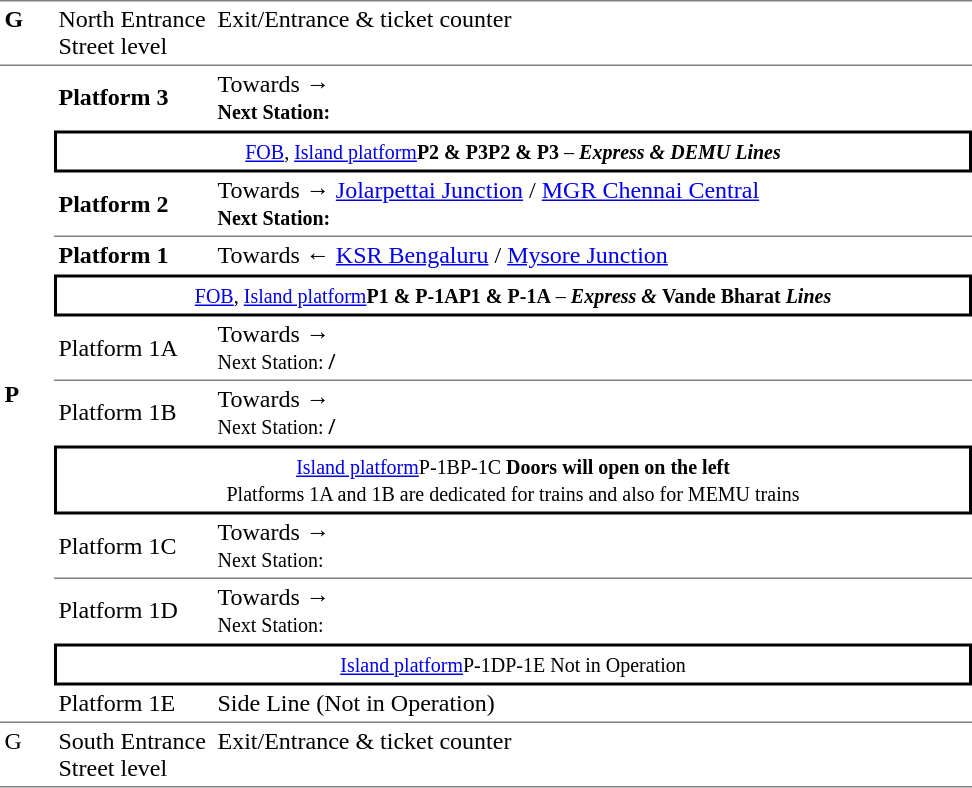<table border="0" cellspacing="0" cellpadding="3">
<tr>
<td width="30" valign="top" style="border-top:solid 1px gray;border-bottom:solid 1px gray;"><strong>G</strong></td>
<td width="100" valign="top" style="border-top:solid 1px gray;border-bottom:solid 1px gray;">North Entrance Street level</td>
<td width="500" valign="top" style="border-top:solid 1px gray;border-bottom:solid 1px gray;">Exit/Entrance & ticket counter</td>
</tr>
<tr>
<td rowspan="12" style="border-bottom:solid 1px gray;" width="30" valign="center"><strong>P</strong></td>
<td width="100" style="border-bottom:solid 1px white;"><span><strong>Platform 3</strong></span></td>
<td width="500" style="border-bottom:solid 1px white;">Towards → <br><small><strong>Next Station:</strong> </small></td>
</tr>
<tr>
<td colspan="2" style="border-top:solid 2px black;border-right:solid 2px black;border-left:solid 2px black;border-bottom:solid 2px black;text-align:center;"><a href='#'><small>FOB</small></a><small>, <a href='#'>Island platform</a><strong>P2 & P3</strong><strong>P2 &</strong> <strong>P3</strong> – <strong><em>Express &</em></strong> <strong><em>DEMU Lines</em></strong></small></td>
</tr>
<tr>
<td width="100" style="border-bottom:solid 1px gray;"><span><strong>Platform 2</strong></span></td>
<td width="500" style="border-bottom:solid 1px gray;">Towards → <a href='#'>Jolarpettai Junction</a> / <a href='#'>MGR Chennai Central</a><br><small><strong>Next Station:</strong> </small></td>
</tr>
<tr>
<td width="100" style="border-bottom:solid 1px white;"><span><strong>Platform 1</strong></span></td>
<td width="500" style="border-bottom:solid 1px white;">Towards ← <a href='#'>KSR Bengaluru</a> / <a href='#'>Mysore Junction</a></td>
</tr>
<tr>
<td colspan="2" style="border-top:solid 2px black;border-right:solid 2px black;border-left:solid 2px black;border-bottom:solid 2px black;text-align:center;"><a href='#'><small>FOB</small></a><small>, <a href='#'>Island platform</a><strong>P1 & P-1A</strong><strong>P1 &</strong> <strong>P-1A</strong> – <strong><em>Express &</em></strong> <strong>Vande Bharat <em>Lines<strong><em></small></td>
</tr>
<tr>
<td width="100" style="border-bottom:solid 1px gray;"><span></strong>Platform 1A<strong></span></td>
<td width="500" style="border-bottom:solid 1px gray;">Towards → <br><small></strong>Next Station:<strong> </small> / <small></small></td>
</tr>
<tr>
<td width="100" style="border-bottom:solid 1px white;"><span></strong>Platform 1B<strong></span></td>
<td width="500" style="border-bottom:solid 1px white;">Towards → <br><small></strong>Next Station:<strong> </small> / <small></small></td>
</tr>
<tr>
<td colspan="2" style="border-top:solid 2px black;border-right:solid 2px black;border-left:solid 2px black;border-bottom:solid 2px black;text-align:center;"><small><a href='#'>Island platform</a></strong>P-1B<strong></strong>P-1C<strong> Doors will open on the left<br></em></strong>Platforms 1A and 1B are dedicated for  trains and also for MEMU trains<strong><em></small></td>
</tr>
<tr>
<td width="100" style="border-bottom:solid 1px gray;"><span></strong>Platform 1C<strong></span></td>
<td width="500" style="border-bottom:solid 1px gray;">Towards → <br><small></strong>Next Station:<strong> </small></td>
</tr>
<tr>
<td width="100" style="border-bottom:solid 1px white;"><span></strong>Platform 1D<strong></span></td>
<td width="500" style="border-bottom:solid 1px white;">Towards → <br><small></strong>Next Station:<strong> </small></td>
</tr>
<tr>
<td colspan="2" style="border-top:solid 2px black;border-right:solid 2px black;border-left:solid 2px black;border-bottom:solid 2px black;text-align:center;"><small><a href='#'>Island platform</a></strong>P-1D<strong></strong>P-1E<strong> </strong>Not in Operation<strong></small></td>
</tr>
<tr>
<td width="100" style="border-bottom:solid 1px gray;"><span></strong>Platform 1E<strong></span></td>
<td width="500" style="border-bottom:solid 1px gray;"></em></strong>Side Line (Not in Operation)<strong><em></td>
</tr>
<tr>
<td valign="top" width="30" style="border-bottom:solid 1px gray;"></strong>G<strong></td>
<td valign="top" width="100" style="border-bottom:solid 1px gray;">South Entrance Street level</td>
<td valign="top" width="500" style="border-bottom:solid 1px gray;">Exit/Entrance & ticket counter</td>
</tr>
</table>
